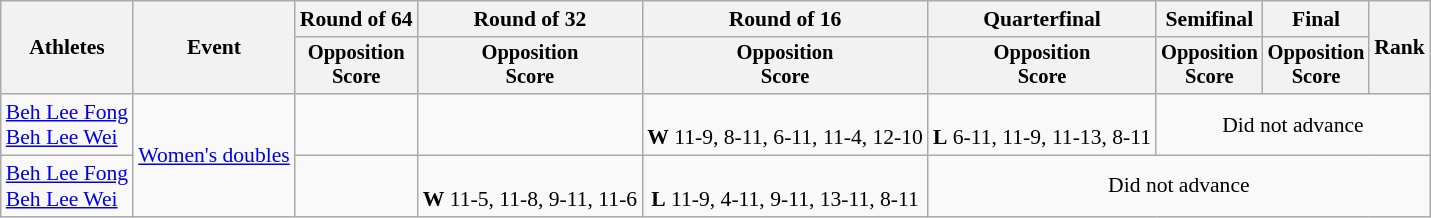<table class="wikitable" style="font-size:90%">
<tr>
<th rowspan=2>Athletes</th>
<th rowspan=2>Event</th>
<th>Round of 64</th>
<th>Round of 32</th>
<th>Round of 16</th>
<th>Quarterfinal</th>
<th>Semifinal</th>
<th>Final</th>
<th rowspan=2>Rank</th>
</tr>
<tr style="font-size:95%">
<th>Opposition<br>Score</th>
<th>Opposition<br>Score</th>
<th>Opposition<br>Score</th>
<th>Opposition<br>Score</th>
<th>Opposition<br>Score</th>
<th>Opposition<br>Score</th>
</tr>
<tr align=center>
<td align=left><a href='#'>Beh Lee Fong</a><br><a href='#'>Beh Lee Wei</a></td>
<td align=left rowspan=2><a href='#'>Women's doubles</a></td>
<td></td>
<td></td>
<td><br><strong>W</strong> 11-9, 8-11, 6-11, 11-4, 12-10</td>
<td><br><strong>L</strong> 6-11, 11-9, 11-13, 8-11</td>
<td colspan=3>Did not advance</td>
</tr>
<tr align=center>
<td align=left><a href='#'>Beh Lee Fong</a><br><a href='#'>Beh Lee Wei</a></td>
<td></td>
<td><br><strong>W</strong> 11-5, 11-8, 9-11, 11-6</td>
<td><br><strong>L</strong> 11-9, 4-11, 9-11, 13-11, 8-11</td>
<td colspan=4>Did not advance</td>
</tr>
</table>
